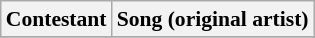<table class="wikitable" style="font-size:90%;">
<tr>
<th>Contestant</th>
<th>Song (original artist)</th>
</tr>
<tr>
</tr>
</table>
